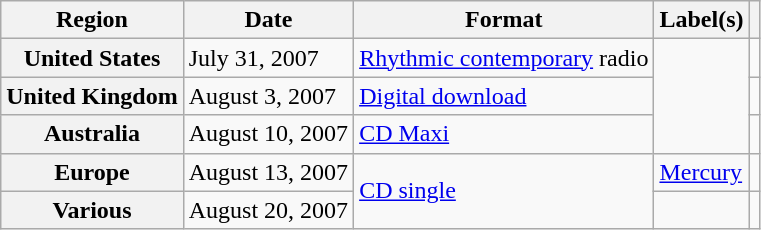<table class="wikitable plainrowheaders">
<tr>
<th scope="col">Region</th>
<th scope="col">Date</th>
<th scope="col">Format</th>
<th scope="col">Label(s)</th>
<th scope="col"></th>
</tr>
<tr>
<th scope="row">United States</th>
<td>July 31, 2007</td>
<td><a href='#'>Rhythmic contemporary</a> radio</td>
<td rowspan="3"></td>
<td style="text-align:center;"></td>
</tr>
<tr>
<th scope="row">United Kingdom</th>
<td>August 3, 2007</td>
<td><a href='#'>Digital download</a></td>
<td style="text-align:center;"></td>
</tr>
<tr>
<th scope="row">Australia</th>
<td>August 10, 2007</td>
<td><a href='#'>CD Maxi</a></td>
<td style="text-align:center;"></td>
</tr>
<tr>
<th scope="row">Europe</th>
<td>August 13, 2007</td>
<td rowspan="2"><a href='#'>CD single</a></td>
<td><a href='#'>Mercury</a></td>
<td style="text-align:center;"></td>
</tr>
<tr>
<th scope="row">Various</th>
<td>August 20, 2007</td>
<td></td>
<td style="text-align:center;"></td>
</tr>
</table>
